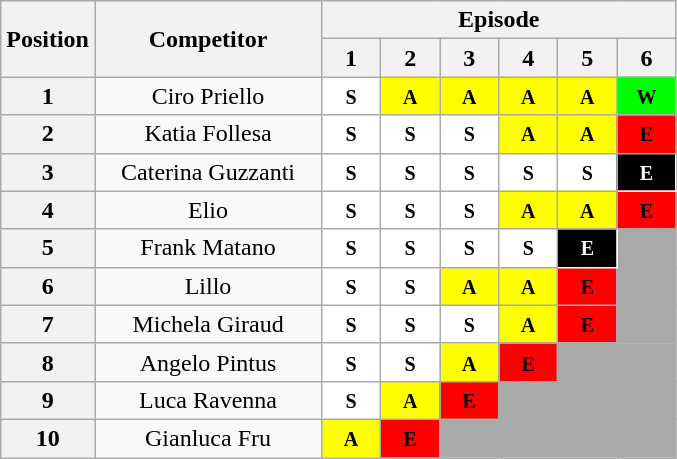<table class="wikitable" style="text-align:center; witdh=19em">
<tr>
<th rowspan=2 style="width: 2em;">Position</th>
<th rowspan=2 style="width: 9em;">Competitor</th>
<th colspan="6">Episode</th>
</tr>
<tr>
<th style="width: 2em;">1</th>
<th style="width: 2em;">2</th>
<th style="width: 2em;">3</th>
<th style="width: 2em;">4</th>
<th style="width: 2em;">5</th>
<th style="width: 2em;">6</th>
</tr>
<tr>
<th>1</th>
<td>Ciro Priello</td>
<td style="background-color:white; color:black border:1px solid;"><small><strong>S</strong></small></td>
<td style="background-color:yellow; color:black border:1px solid;"><small><strong>A</strong></small></td>
<td style="background-color:yellow; color:black border:1px solid;"><small><strong>A</strong></small></td>
<td style="background-color:yellow; color:black border:1px solid;"><small><strong>A</strong></small></td>
<td style="background-color:yellow; color:black border:1px solid;"><small><strong>A</strong></small></td>
<td style="background-color:lime; color:black border:1px solid;"><small><strong>W</strong></small></td>
</tr>
<tr>
<th>2</th>
<td>Katia Follesa</td>
<td style="background-color:white; color:black border:1px solid;"><small><strong>S</strong></small></td>
<td style="background-color:white; color:black border:1px solid;"><small><strong>S</strong></small></td>
<td style="background-color:white; color:black border:1px solid;"><small><strong>S</strong></small></td>
<td style="background-color:yellow; color:black border:1px solid;"><small><strong>A</strong></small></td>
<td style="background-color:yellow; color:black border:1px solid;"><small><strong>A</strong></small></td>
<td style="background-color:red; color:black border:1px solid;"><small><strong>E</strong></small></td>
</tr>
<tr>
<th>3</th>
<td>Caterina Guzzanti</td>
<td style="background-color:white; color:black border:1px solid;"><small><strong>S</strong></small></td>
<td style="background-color:white; color:black border:1px solid;"><small><strong>S</strong></small></td>
<td style="background-color:white; color:black border:1px solid;"><small><strong>S</strong></small></td>
<td style="background-color:white; color:black border:1px solid;"><small><strong>S</strong></small></td>
<td style="background-color:white; color:black border:1px solid;"><small><strong>S</strong></small></td>
<td style="background-color:black; color:white; border:1px solid;"><small><strong>E</strong></small></td>
</tr>
<tr>
<th>4</th>
<td>Elio</td>
<td style="background-color:white; color:black border:1px solid;"><small><strong>S</strong></small></td>
<td style="background-color:white; color:black border:1px solid;"><small><strong>S</strong></small></td>
<td style="background-color:white; color:black border:1px solid;"><small><strong>S</strong></small></td>
<td style="background-color:yellow; color:black border:1px solid;"><small><strong>A</strong></small></td>
<td style="background-color:yellow; color:black border:1px solid;"><small><strong>A</strong></small></td>
<td style="background-color:red; color:black border:1px solid;"><small><strong>E</strong></small></td>
</tr>
<tr>
<th>5</th>
<td>Frank Matano</td>
<td style="background-color:white; color:black border:1px solid;"><small><strong>S</strong></small></td>
<td style="background-color:white; color:black border:1px solid;"><small><strong>S</strong></small></td>
<td style="background-color:white; color:black border:1px solid;"><small><strong>S</strong></small></td>
<td style="background-color:white; color:black border:1px solid;"><small><strong>S</strong></small></td>
<td style="background-color:black; color:white; border:1px solid;"><small><strong>E</strong></small></td>
<td bgcolor="darkgray"></td>
</tr>
<tr>
<th>6</th>
<td>Lillo</td>
<td style="background-color:white; color:black border:1px solid;"><small><strong>S</strong></small></td>
<td style="background-color:white; color:black border:1px solid;"><small><strong>S</strong></small></td>
<td style="background-color:yellow; color:black border:1px solid;"><small><strong>A</strong></small></td>
<td style="background-color:yellow; color:black border:1px solid;"><small><strong>A</strong></small></td>
<td style="background-color:red; color:black border:1px solid;"><small><strong>E</strong></small></td>
<td bgcolor="darkgray"></td>
</tr>
<tr>
<th>7</th>
<td>Michela Giraud</td>
<td style="background-color:white; color:black border:1px solid;"><small><strong>S</strong></small></td>
<td style="background-color:white; color:black border:1px solid;"><small><strong>S</strong></small></td>
<td style="background-color:white; color:black border:1px solid;"><small><strong>S</strong></small></td>
<td style="background-color:yellow; color:black border:1px solid;"><small><strong>A</strong></small></td>
<td style="background-color:red; color:black border:1px solid;"><small><strong>E</strong></small></td>
<td bgcolor="darkgray"></td>
</tr>
<tr>
<th>8</th>
<td>Angelo Pintus</td>
<td style="background-color:white; color:black border:1px solid;"><small><strong>S</strong></small></td>
<td style="background-color:white; color:black border:1px solid;"><small><strong>S</strong></small></td>
<td style="background-color:yellow; color:black border:1px solid;"><small><strong>A</strong></small></td>
<td style="background-color:red; color:black border:1px solid;"><small><strong>E</strong></small></td>
<td colspan="2" bgcolor="darkgray"></td>
</tr>
<tr>
<th>9</th>
<td>Luca Ravenna</td>
<td style="background-color:white; color:black border:1px solid;"><small><strong>S</strong></small></td>
<td style="background-color:yellow; color:black border:1px solid;"><small><strong>A</strong></small></td>
<td style="background-color:red; color:black border:1px solid;"><small><strong>E</strong></small></td>
<td colspan="3" bgcolor="darkgray"></td>
</tr>
<tr>
<th>10</th>
<td>Gianluca Fru</td>
<td style="background-color:yellow; color:black border:1px solid;"><small><strong>A</strong></small></td>
<td style="background-color:red; color:black border:1px solid;"><small><strong>E</strong></small></td>
<td colspan="4" bgcolor="darkgray"></td>
</tr>
</table>
